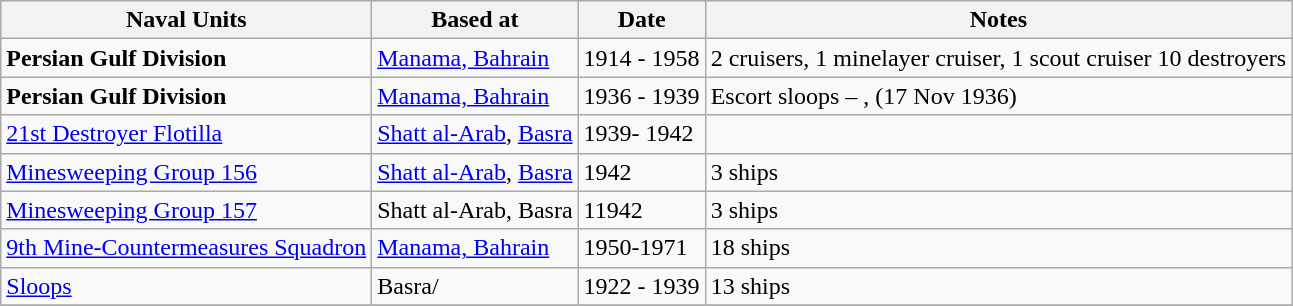<table class="wikitable sortable">
<tr>
<th>Naval Units</th>
<th>Based at</th>
<th>Date</th>
<th>Notes</th>
</tr>
<tr>
<td><strong>Persian Gulf Division</strong></td>
<td><a href='#'>Manama, Bahrain</a></td>
<td>1914 - 1958</td>
<td>2 cruisers, 1 minelayer cruiser, 1 scout cruiser 10 destroyers</td>
</tr>
<tr>
<td><strong>Persian Gulf Division</strong></td>
<td><a href='#'>Manama, Bahrain</a></td>
<td>1936 - 1939</td>
<td>Escort sloops – ,  (17 Nov 1936) </td>
</tr>
<tr>
<td><a href='#'>21st Destroyer Flotilla</a></td>
<td><a href='#'>Shatt al-Arab</a>, <a href='#'>Basra</a></td>
<td>1939- 1942</td>
<td></td>
</tr>
<tr>
<td><a href='#'>Minesweeping Group 156</a></td>
<td><a href='#'>Shatt al-Arab</a>, <a href='#'>Basra</a></td>
<td>1942</td>
<td>3 ships </td>
</tr>
<tr>
<td><a href='#'>Minesweeping Group 157</a></td>
<td>Shatt al-Arab, Basra</td>
<td>11942</td>
<td>3 ships </td>
</tr>
<tr>
<td><a href='#'>9th Mine-Countermeasures Squadron</a></td>
<td><a href='#'>Manama, Bahrain</a></td>
<td>1950-1971</td>
<td>18 ships</td>
</tr>
<tr>
<td><a href='#'>Sloops</a></td>
<td>Basra/</td>
<td>1922 - 1939</td>
<td>13 ships</td>
</tr>
<tr>
</tr>
</table>
